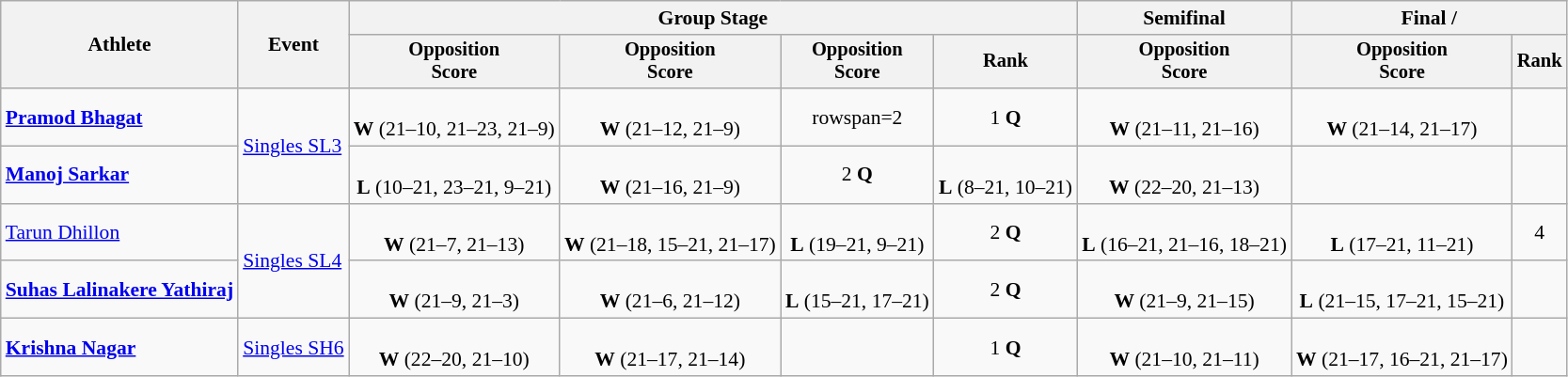<table class="wikitable" style="font-size:90%; text-align:center">
<tr>
<th rowspan="2">Athlete</th>
<th rowspan="2">Event</th>
<th colspan="4">Group Stage</th>
<th>Semifinal</th>
<th colspan="2">Final / </th>
</tr>
<tr style="font-size:95%">
<th>Opposition<br>Score</th>
<th>Opposition<br>Score</th>
<th>Opposition<br>Score</th>
<th>Rank</th>
<th>Opposition<br>Score</th>
<th>Opposition<br>Score</th>
<th>Rank</th>
</tr>
<tr>
<td align="left"><strong><a href='#'>Pramod Bhagat</a></strong></td>
<td align="left" rowspan="2"><a href='#'>Singles SL3</a></td>
<td><br><strong>W</strong> (21–10, 21–23, 21–9)</td>
<td><br><strong>W</strong> (21–12, 21–9)</td>
<td>rowspan=2 </td>
<td>1 <strong>Q</strong></td>
<td><br><strong>W</strong> (21–11, 21–16)</td>
<td><br> <strong>W</strong> (21–14, 21–17)</td>
<td></td>
</tr>
<tr>
<td align="left"><strong><a href='#'>Manoj Sarkar</a></strong></td>
<td><br><strong>L</strong> (10–21, 23–21, 9–21)</td>
<td> <br><strong>W</strong> (21–16, 21–9)</td>
<td>2 <strong>Q</strong></td>
<td><br><strong>L</strong> (8–21, 10–21)</td>
<td><br> <strong>W</strong> (22–20, 21–13)</td>
<td></td>
</tr>
<tr>
<td align="left"><a href='#'>Tarun Dhillon</a></td>
<td align="left" rowspan="2"><a href='#'>Singles SL4</a></td>
<td><br><strong>W</strong> (21–7, 21–13)</td>
<td><br><strong>W</strong> (21–18, 15–21, 21–17)</td>
<td><br><strong>L</strong> (19–21, 9–21)</td>
<td>2 <strong>Q</strong></td>
<td><br><strong>L</strong> (16–21, 21–16, 18–21)</td>
<td><br><strong>L</strong> (17–21, 11–21)</td>
<td>4</td>
</tr>
<tr>
<td align="left"><strong><a href='#'>Suhas Lalinakere Yathiraj</a></strong></td>
<td><br><strong>W</strong> (21–9, 21–3)</td>
<td><br><strong>W</strong> (21–6, 21–12)</td>
<td><br><strong>L</strong> (15–21, 17–21)</td>
<td>2 <strong>Q</strong></td>
<td><br><strong>W</strong> (21–9, 21–15)</td>
<td><br> <strong>L</strong> (21–15, 17–21, 15–21)</td>
<td></td>
</tr>
<tr>
<td align="left"><a href='#'><strong>Krishna Nagar</strong></a></td>
<td align=left><a href='#'>Singles SH6</a></td>
<td><br><strong>W</strong> (22–20, 21–10)</td>
<td><br><strong>W</strong> (21–17, 21–14)</td>
<td></td>
<td>1 <strong>Q</strong></td>
<td><br><strong>W</strong> (21–10, 21–11)</td>
<td><br><strong>W</strong> (21–17, 16–21, 21–17)</td>
<td></td>
</tr>
</table>
